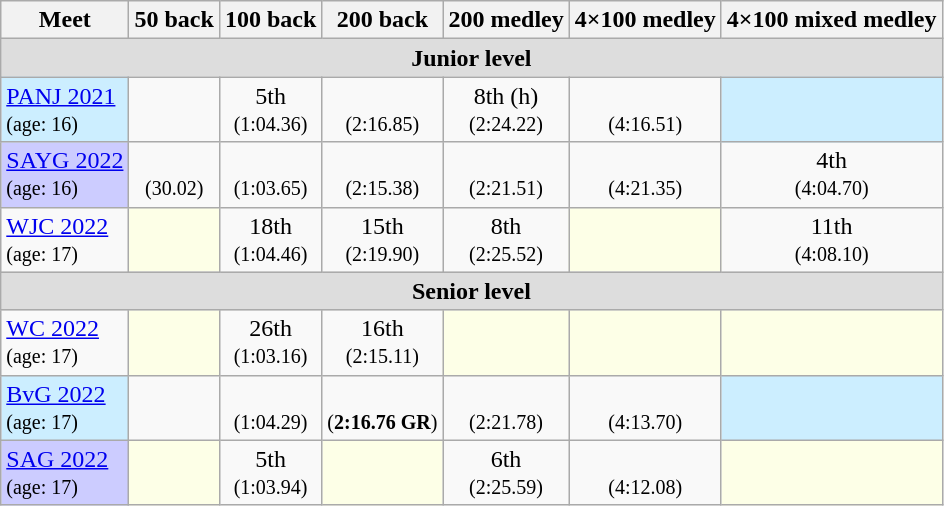<table class="sortable wikitable">
<tr>
<th>Meet</th>
<th class="unsortable">50 back</th>
<th class="unsortable">100 back</th>
<th class="unsortable">200 back</th>
<th class="unsortable">200 medley</th>
<th class="unsortable">4×100 medley</th>
<th class="unsortable">4×100 mixed medley</th>
</tr>
<tr bgcolor="#DDDDDD">
<td colspan="7" align="center"><strong>Junior level</strong></td>
</tr>
<tr>
<td style="background:#cceeff"><a href='#'>PANJ 2021</a><br><small>(age: 16)</small></td>
<td></td>
<td align="center">5th<br><small>(1:04.36)</small></td>
<td align="center"><br><small>(2:16.85)</small></td>
<td align="center">8th (h)<br><small>(2:24.22)</small></td>
<td align="center"><br><small>(4:16.51)</small></td>
<td style="background:#cceeff"></td>
</tr>
<tr>
<td style="background:#ccccff"><a href='#'>SAYG 2022</a><br><small>(age: 16)</small></td>
<td align="center"><br><small>(30.02)</small></td>
<td align="center"><br><small>(1:03.65)</small></td>
<td align="center"><br><small>(2:15.38)</small></td>
<td align="center"><br><small>(2:21.51)</small></td>
<td align="center"><br><small>(4:21.35)</small></td>
<td align="center">4th<br><small>(4:04.70)</small></td>
</tr>
<tr>
<td><a href='#'>WJC 2022</a><br><small>(age: 17)</small></td>
<td style="background:#fdffe7"></td>
<td align="center">18th<br><small>(1:04.46)</small></td>
<td align="center">15th<br><small>(2:19.90)</small></td>
<td align="center">8th<br><small>(2:25.52)</small></td>
<td style="background:#fdffe7"></td>
<td align="center">11th<br><small>(4:08.10)</small></td>
</tr>
<tr bgcolor="#DDDDDD">
<td colspan="7" align="center"><strong>Senior level</strong></td>
</tr>
<tr>
<td><a href='#'>WC 2022</a><br><small>(age: 17)</small></td>
<td style="background:#fdffe7"></td>
<td align="center">26th<br><small>(1:03.16)</small></td>
<td align="center">16th<br><small>(2:15.11)</small></td>
<td style="background:#fdffe7"></td>
<td style="background:#fdffe7"></td>
<td style="background:#fdffe7"></td>
</tr>
<tr>
<td style="background:#cceeff"><a href='#'>BvG 2022</a><br><small>(age: 17)</small></td>
<td></td>
<td align="center"><br><small>(1:04.29)</small></td>
<td align="center"><br><small>(<strong>2:16.76 GR</strong>)</small></td>
<td align="center"><br><small>(2:21.78)</small></td>
<td align="center"><br><small>(4:13.70)</small></td>
<td style="background:#cceeff"></td>
</tr>
<tr>
<td style="background:#ccccff"><a href='#'>SAG 2022</a><br><small>(age: 17)</small></td>
<td style="background:#fdffe7"></td>
<td align="center">5th<br><small>(1:03.94)</small></td>
<td style="background:#fdffe7"></td>
<td align="center">6th<br><small>(2:25.59)</small></td>
<td align="center"><br><small>(4:12.08)</small></td>
<td style="background:#fdffe7"></td>
</tr>
</table>
